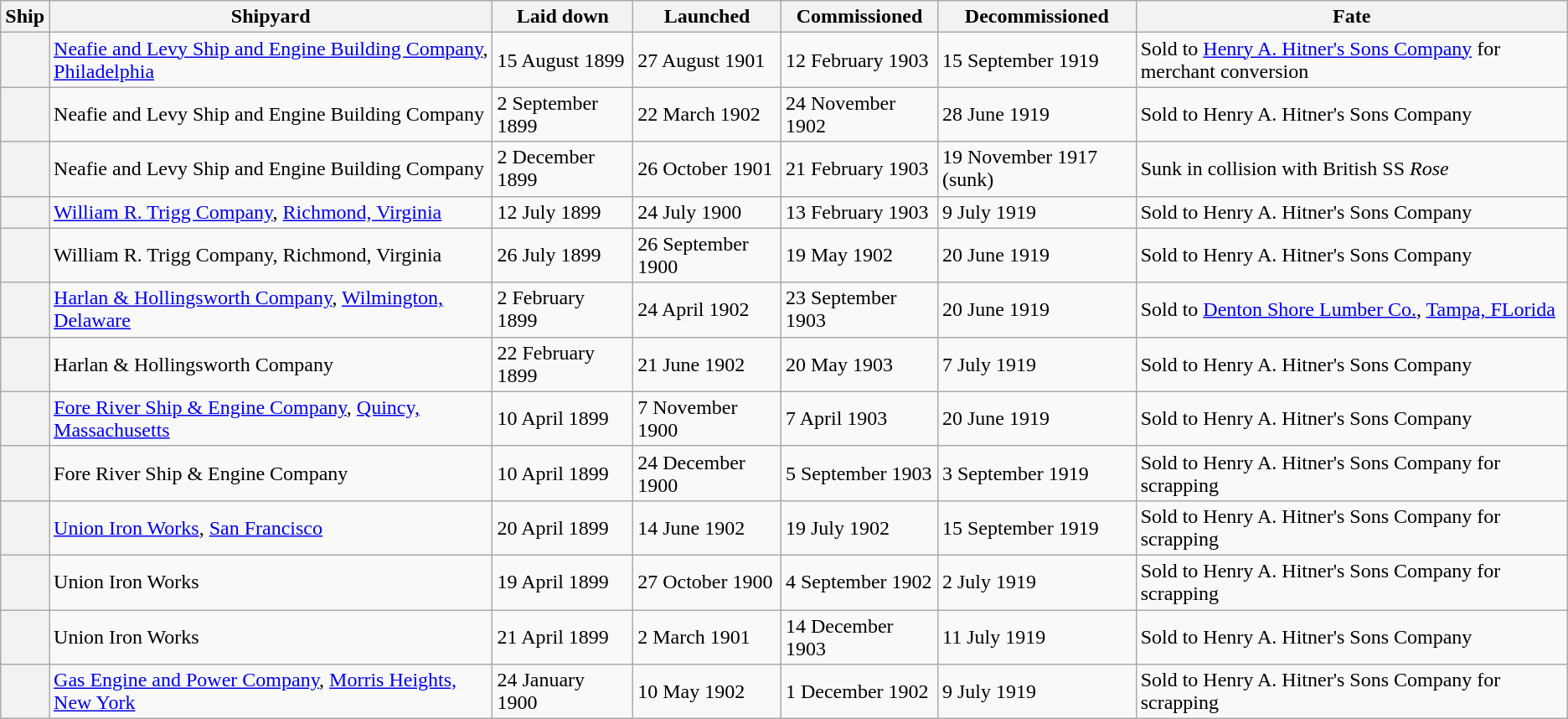<table class="wikitable sortable plainrowheaders">
<tr>
<th scope="col">Ship</th>
<th scope="col" style="max-width: 9em;">Shipyard</th>
<th scope="col" style="max-width: 6em;">Laid down</th>
<th scope="col" style="max-width: 6em;">Launched</th>
<th scope="col" style="max-width: 6em;">Commissioned</th>
<th scope="col" style="max-width: 6em;">Decommissioned</th>
<th scope="col" class="unsortable">Fate</th>
</tr>
<tr>
<th scope="row"></th>
<td><a href='#'>Neafie and Levy Ship and Engine Building Company</a>, <a href='#'>Philadelphia</a></td>
<td>15 August 1899</td>
<td>27 August 1901</td>
<td>12 February 1903</td>
<td>15 September 1919</td>
<td>Sold to <a href='#'>Henry A. Hitner's Sons Company</a> for merchant conversion</td>
</tr>
<tr>
<th scope="row"></th>
<td>Neafie and Levy Ship and Engine Building Company</td>
<td>2 September 1899</td>
<td>22 March 1902</td>
<td>24 November 1902</td>
<td>28 June 1919</td>
<td>Sold to Henry A. Hitner's Sons Company</td>
</tr>
<tr>
<th scope="row"></th>
<td>Neafie and Levy Ship and Engine Building Company</td>
<td>2 December 1899</td>
<td>26 October 1901</td>
<td>21 February 1903</td>
<td data-sort-value="19 November 1917">19 November 1917 (sunk)</td>
<td>Sunk in collision with British SS <em>Rose</em></td>
</tr>
<tr>
<th scope="row"></th>
<td><a href='#'>William R. Trigg Company</a>, <a href='#'>Richmond, Virginia</a></td>
<td>12 July 1899</td>
<td>24 July 1900</td>
<td>13 February 1903</td>
<td>9 July 1919</td>
<td>Sold to Henry A. Hitner's Sons Company</td>
</tr>
<tr>
<th scope="row"></th>
<td>William R. Trigg Company, Richmond, Virginia</td>
<td>26 July 1899</td>
<td>26 September 1900</td>
<td>19 May 1902</td>
<td>20 June 1919</td>
<td>Sold to Henry A. Hitner's Sons Company</td>
</tr>
<tr>
<th scope="row"></th>
<td><a href='#'>Harlan & Hollingsworth Company</a>, <a href='#'>Wilmington, Delaware</a></td>
<td>2 February 1899</td>
<td>24 April 1902</td>
<td>23 September 1903</td>
<td>20 June 1919</td>
<td>Sold to <a href='#'>Denton Shore Lumber Co.</a>, <a href='#'>Tampa, FLorida</a></td>
</tr>
<tr>
<th scope="row"></th>
<td>Harlan & Hollingsworth Company</td>
<td>22 February 1899</td>
<td>21 June 1902</td>
<td>20 May 1903</td>
<td>7 July 1919</td>
<td>Sold to Henry A. Hitner's Sons Company</td>
</tr>
<tr>
<th scope="row"></th>
<td><a href='#'>Fore River Ship & Engine Company</a>, <a href='#'>Quincy, Massachusetts</a></td>
<td>10 April 1899</td>
<td>7 November 1900</td>
<td>7 April 1903</td>
<td>20 June 1919</td>
<td>Sold to Henry A. Hitner's Sons Company</td>
</tr>
<tr>
<th scope="row"></th>
<td>Fore River Ship & Engine Company</td>
<td>10 April 1899</td>
<td>24 December 1900</td>
<td>5 September 1903</td>
<td>3 September 1919</td>
<td>Sold to Henry A. Hitner's Sons Company for scrapping</td>
</tr>
<tr>
<th scope="row"></th>
<td><a href='#'>Union Iron Works</a>, <a href='#'>San Francisco</a></td>
<td>20 April 1899</td>
<td>14 June 1902</td>
<td>19 July 1902</td>
<td>15 September 1919</td>
<td>Sold to Henry A. Hitner's Sons Company for scrapping</td>
</tr>
<tr>
<th scope="row"></th>
<td>Union Iron Works</td>
<td>19 April 1899</td>
<td>27 October 1900</td>
<td>4 September 1902</td>
<td>2 July 1919</td>
<td>Sold to Henry A. Hitner's Sons Company for scrapping</td>
</tr>
<tr>
<th scope="row"></th>
<td>Union Iron Works</td>
<td>21 April 1899</td>
<td>2 March 1901</td>
<td>14 December 1903</td>
<td>11 July 1919</td>
<td>Sold to Henry A. Hitner's Sons Company</td>
</tr>
<tr>
<th scope="row"></th>
<td><a href='#'>Gas Engine and Power Company</a>, <a href='#'>Morris Heights, New York</a></td>
<td>24 January 1900</td>
<td>10 May 1902</td>
<td>1 December 1902</td>
<td>9 July 1919</td>
<td>Sold to Henry A. Hitner's Sons Company for scrapping</td>
</tr>
</table>
